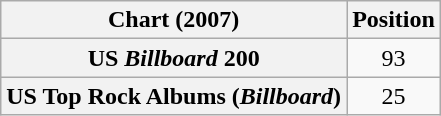<table class="wikitable sortable plainrowheaders" style="text-align:center">
<tr>
<th scope="col">Chart (2007)</th>
<th scope="col">Position</th>
</tr>
<tr>
<th scope="row">US <em>Billboard</em> 200</th>
<td>93</td>
</tr>
<tr>
<th scope="row">US Top Rock Albums (<em>Billboard</em>)</th>
<td>25</td>
</tr>
</table>
